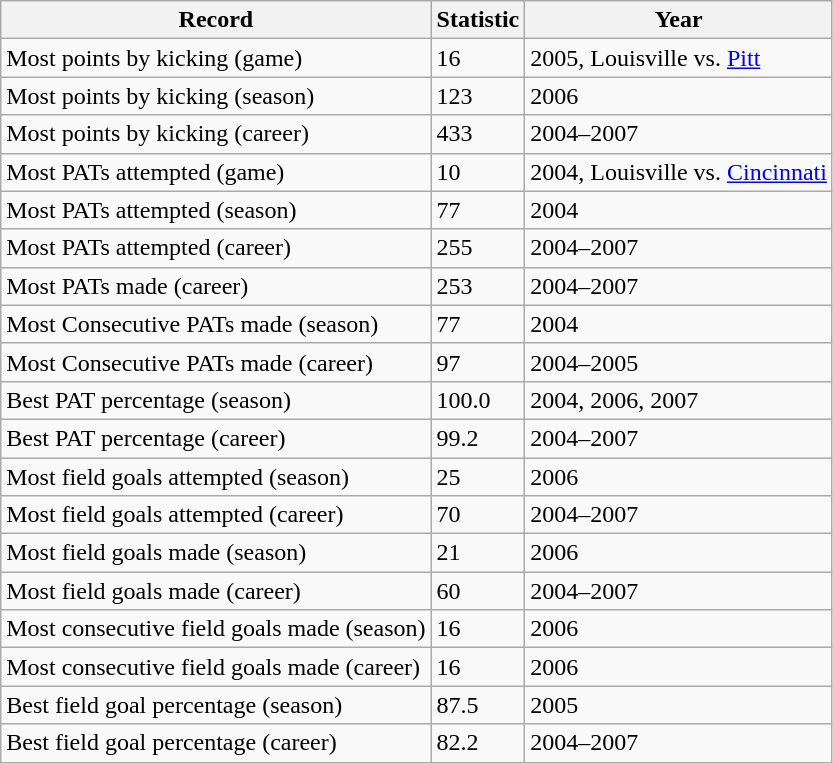<table class="wikitable">
<tr>
<th>Record</th>
<th>Statistic</th>
<th>Year</th>
</tr>
<tr>
<td>Most points by kicking (game)</td>
<td>16</td>
<td>2005, Louisville vs. <a href='#'>Pitt</a></td>
</tr>
<tr>
<td>Most points by kicking (season)</td>
<td>123</td>
<td>2006</td>
</tr>
<tr>
<td>Most points by kicking (career)</td>
<td>433</td>
<td>2004–2007</td>
</tr>
<tr>
<td>Most PATs attempted (game)</td>
<td>10</td>
<td>2004, Louisville vs. <a href='#'>Cincinnati</a></td>
</tr>
<tr>
<td>Most PATs attempted (season)</td>
<td>77</td>
<td>2004</td>
</tr>
<tr>
<td>Most PATs attempted (career)</td>
<td>255</td>
<td>2004–2007</td>
</tr>
<tr>
<td>Most PATs made (career)</td>
<td>253</td>
<td>2004–2007</td>
</tr>
<tr>
<td>Most Consecutive PATs made (season)</td>
<td>77</td>
<td>2004</td>
</tr>
<tr>
<td>Most Consecutive PATs made (career)</td>
<td>97</td>
<td>2004–2005</td>
</tr>
<tr>
<td>Best PAT percentage (season)</td>
<td>100.0</td>
<td>2004, 2006, 2007</td>
</tr>
<tr>
<td>Best PAT percentage (career)</td>
<td>99.2</td>
<td>2004–2007</td>
</tr>
<tr>
<td>Most field goals attempted (season)</td>
<td>25</td>
<td>2006</td>
</tr>
<tr>
<td>Most field goals attempted (career)</td>
<td>70</td>
<td>2004–2007</td>
</tr>
<tr>
<td>Most field goals made (season)</td>
<td>21</td>
<td>2006</td>
</tr>
<tr>
<td>Most field goals made (career)</td>
<td>60</td>
<td>2004–2007</td>
</tr>
<tr>
<td>Most consecutive field goals made (season)</td>
<td>16</td>
<td>2006</td>
</tr>
<tr>
<td>Most consecutive field goals made (career)</td>
<td>16</td>
<td>2006</td>
</tr>
<tr>
<td>Best field goal percentage (season)</td>
<td>87.5</td>
<td>2005</td>
</tr>
<tr>
<td>Best field goal percentage (career)</td>
<td>82.2</td>
<td>2004–2007</td>
</tr>
</table>
